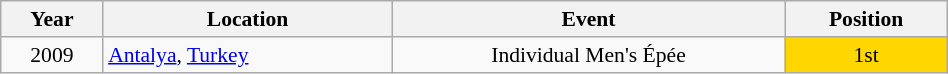<table class="wikitable" width="50%" style="font-size:90%; text-align:center;">
<tr>
<th>Year</th>
<th>Location</th>
<th>Event</th>
<th>Position</th>
</tr>
<tr>
<td>2009</td>
<td rowspan="1" align="left"> <a href='#'>Antalya</a>, <a href='#'>Turkey</a></td>
<td>Individual Men's Épée</td>
<td bgcolor="gold">1st</td>
</tr>
</table>
